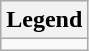<table class="wikitable">
<tr>
<th>Legend</th>
</tr>
<tr>
<td></td>
</tr>
</table>
